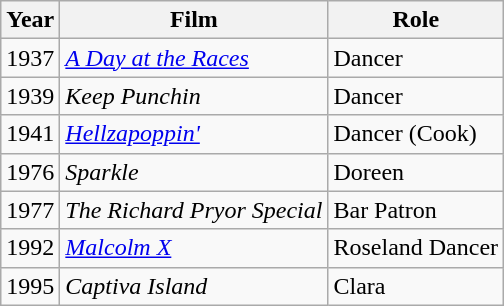<table class="wikitable">
<tr>
<th>Year</th>
<th>Film</th>
<th>Role</th>
</tr>
<tr>
<td>1937</td>
<td><em><a href='#'>A Day at the Races</a></em></td>
<td>Dancer</td>
</tr>
<tr>
<td>1939</td>
<td><em>Keep Punchin</em></td>
<td>Dancer</td>
</tr>
<tr>
<td>1941</td>
<td><em><a href='#'>Hellzapoppin'</a></em></td>
<td>Dancer (Cook)</td>
</tr>
<tr>
<td>1976</td>
<td><em>Sparkle</em></td>
<td>Doreen</td>
</tr>
<tr>
<td>1977</td>
<td><em>The Richard Pryor Special</em></td>
<td>Bar Patron</td>
</tr>
<tr>
<td>1992</td>
<td><em><a href='#'>Malcolm X</a></em></td>
<td>Roseland Dancer</td>
</tr>
<tr>
<td>1995</td>
<td><em>Captiva Island</em></td>
<td>Clara</td>
</tr>
</table>
